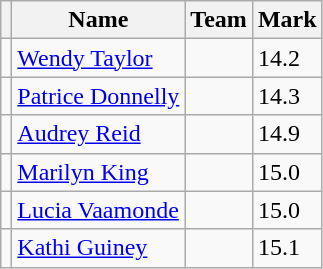<table class=wikitable>
<tr>
<th></th>
<th>Name</th>
<th>Team</th>
<th>Mark</th>
</tr>
<tr>
<td></td>
<td><a href='#'>Wendy Taylor</a></td>
<td></td>
<td>14.2</td>
</tr>
<tr>
<td></td>
<td><a href='#'>Patrice Donnelly</a></td>
<td></td>
<td>14.3</td>
</tr>
<tr>
<td></td>
<td><a href='#'>Audrey Reid</a></td>
<td></td>
<td>14.9</td>
</tr>
<tr>
<td></td>
<td><a href='#'>Marilyn King</a></td>
<td></td>
<td>15.0</td>
</tr>
<tr>
<td></td>
<td><a href='#'>Lucia Vaamonde</a></td>
<td></td>
<td>15.0</td>
</tr>
<tr>
<td></td>
<td><a href='#'>Kathi Guiney</a></td>
<td></td>
<td>15.1</td>
</tr>
</table>
